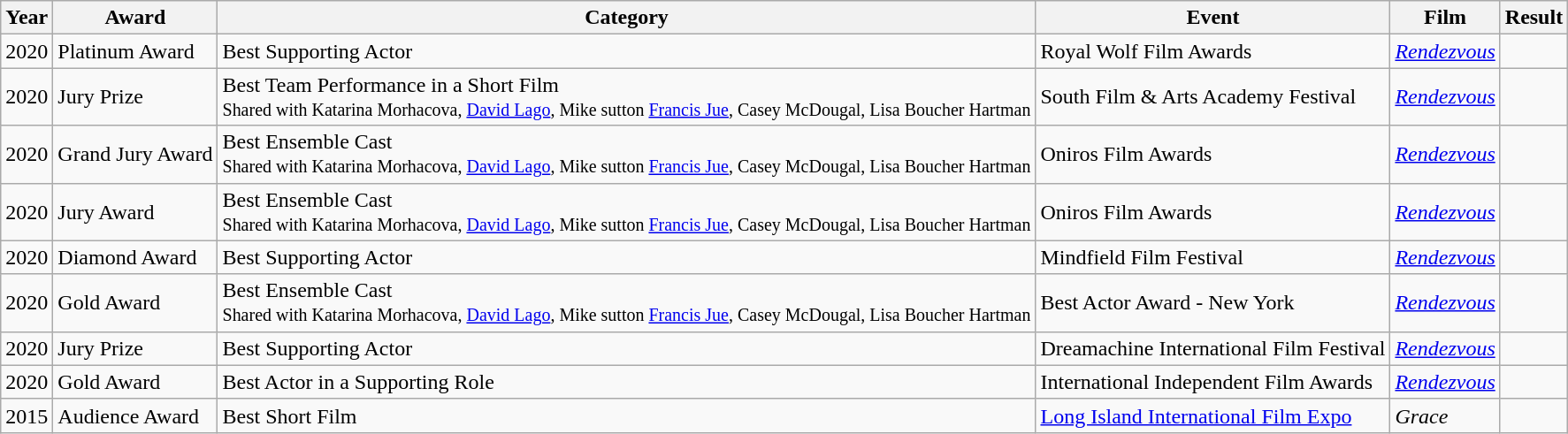<table class="wikitable">
<tr>
<th>Year</th>
<th>Award</th>
<th>Category</th>
<th>Event</th>
<th>Film</th>
<th>Result</th>
</tr>
<tr>
<td>2020</td>
<td>Platinum Award</td>
<td>Best Supporting Actor</td>
<td>Royal Wolf Film Awards</td>
<td><em><a href='#'>Rendezvous</a></em></td>
<td></td>
</tr>
<tr>
<td>2020</td>
<td>Jury Prize</td>
<td>Best Team Performance in a Short Film<br><small>Shared with Katarina Morhacova, <a href='#'>David Lago</a>, Mike sutton <a href='#'>Francis Jue</a>, Casey McDougal, Lisa Boucher Hartman</small></td>
<td>South Film & Arts Academy Festival<br></td>
<td><em><a href='#'>Rendezvous</a></em></td>
<td></td>
</tr>
<tr>
<td>2020</td>
<td>Grand Jury Award</td>
<td>Best Ensemble Cast<br><small>Shared with Katarina Morhacova, <a href='#'>David Lago</a>, Mike sutton <a href='#'>Francis Jue</a>, Casey McDougal, Lisa Boucher Hartman</small></td>
<td>Oniros Film Awards</td>
<td><a href='#'><em>Rendezvous</em></a></td>
<td></td>
</tr>
<tr>
<td>2020</td>
<td>Jury Award</td>
<td>Best Ensemble Cast<br><small>Shared with Katarina Morhacova, <a href='#'>David Lago</a>, Mike sutton <a href='#'>Francis Jue</a>, Casey McDougal, Lisa Boucher Hartman</small></td>
<td>Oniros Film Awards</td>
<td><a href='#'><em>Rendezvous</em></a></td>
<td></td>
</tr>
<tr>
<td>2020</td>
<td>Diamond Award</td>
<td>Best Supporting Actor</td>
<td>Mindfield Film Festival</td>
<td><a href='#'><em>Rendezvous</em></a></td>
<td></td>
</tr>
<tr>
<td>2020</td>
<td>Gold Award</td>
<td>Best Ensemble Cast<br><small>Shared with Katarina Morhacova, <a href='#'>David Lago</a>, Mike sutton <a href='#'>Francis Jue</a>, Casey McDougal, Lisa Boucher Hartman</small></td>
<td>Best Actor Award - New York</td>
<td><a href='#'><em>Rendezvous</em></a></td>
<td></td>
</tr>
<tr>
<td>2020</td>
<td>Jury Prize</td>
<td>Best Supporting Actor</td>
<td>Dreamachine International Film Festival</td>
<td><a href='#'><em>Rendezvous</em></a></td>
<td></td>
</tr>
<tr>
<td>2020</td>
<td>Gold Award</td>
<td>Best Actor in a Supporting Role</td>
<td>International Independent Film Awards</td>
<td><a href='#'><em>Rendezvous</em></a></td>
<td></td>
</tr>
<tr>
<td>2015</td>
<td>Audience Award</td>
<td>Best Short Film</td>
<td><a href='#'>Long Island International Film Expo</a></td>
<td><em>Grace</em></td>
<td></td>
</tr>
</table>
